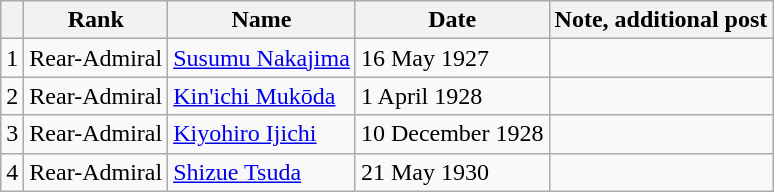<table class=wikitable>
<tr>
<th></th>
<th>Rank</th>
<th>Name</th>
<th>Date</th>
<th>Note, additional post</th>
</tr>
<tr>
<td>1</td>
<td>Rear-Admiral</td>
<td><a href='#'>Susumu Nakajima</a></td>
<td>16 May 1927</td>
<td></td>
</tr>
<tr>
<td>2</td>
<td>Rear-Admiral</td>
<td><a href='#'>Kin'ichi Mukōda</a></td>
<td>1 April 1928</td>
<td></td>
</tr>
<tr>
<td>3</td>
<td>Rear-Admiral</td>
<td><a href='#'>Kiyohiro Ijichi</a></td>
<td>10 December 1928</td>
<td></td>
</tr>
<tr>
<td>4</td>
<td>Rear-Admiral</td>
<td><a href='#'>Shizue Tsuda</a></td>
<td>21 May 1930</td>
<td></td>
</tr>
</table>
